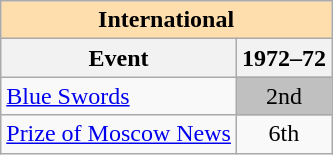<table class="wikitable" style="text-align:center">
<tr>
<th style="background-color: #ffdead; " colspan=2 align=center>International</th>
</tr>
<tr>
<th>Event</th>
<th>1972–72</th>
</tr>
<tr>
<td align=left><a href='#'>Blue Swords</a></td>
<td bgcolor=silver>2nd</td>
</tr>
<tr>
<td align=left><a href='#'>Prize of Moscow News</a></td>
<td>6th</td>
</tr>
</table>
